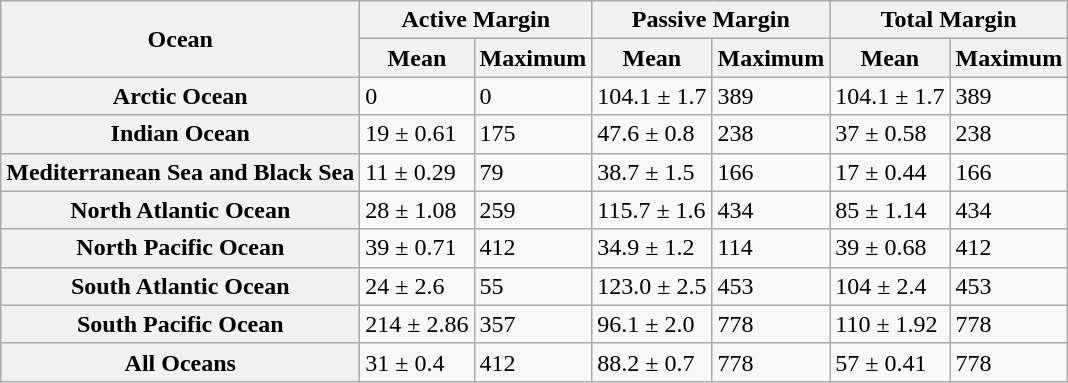<table class="wikitable">
<tr>
<th rowspan=2>Ocean</th>
<th colspan=2>Active Margin</th>
<th colspan=2>Passive Margin</th>
<th colspan=2>Total Margin</th>
</tr>
<tr>
<th>Mean</th>
<th>Maximum</th>
<th>Mean</th>
<th>Maximum</th>
<th>Mean</th>
<th>Maximum</th>
</tr>
<tr>
<th>Arctic Ocean</th>
<td>0</td>
<td>0</td>
<td>104.1 ± 1.7</td>
<td>389</td>
<td>104.1 ± 1.7</td>
<td>389</td>
</tr>
<tr>
<th>Indian Ocean</th>
<td>19 ± 0.61</td>
<td>175</td>
<td>47.6 ± 0.8</td>
<td>238</td>
<td>37 ± 0.58</td>
<td>238</td>
</tr>
<tr>
<th>Mediterranean Sea and Black Sea</th>
<td>11 ± 0.29</td>
<td>79</td>
<td>38.7 ± 1.5</td>
<td>166</td>
<td>17 ± 0.44</td>
<td>166</td>
</tr>
<tr>
<th>North Atlantic Ocean</th>
<td>28 ± 1.08</td>
<td>259</td>
<td>115.7 ± 1.6</td>
<td>434</td>
<td>85 ± 1.14</td>
<td>434</td>
</tr>
<tr>
<th>North Pacific Ocean</th>
<td>39 ± 0.71</td>
<td>412</td>
<td>34.9 ± 1.2</td>
<td>114</td>
<td>39 ± 0.68</td>
<td>412</td>
</tr>
<tr>
<th>South Atlantic Ocean</th>
<td>24 ± 2.6</td>
<td>55</td>
<td>123.0 ± 2.5</td>
<td>453</td>
<td>104 ± 2.4</td>
<td>453</td>
</tr>
<tr>
<th>South Pacific Ocean</th>
<td>214 ± 2.86</td>
<td>357</td>
<td>96.1 ± 2.0</td>
<td>778</td>
<td>110 ± 1.92</td>
<td>778</td>
</tr>
<tr>
<th>All Oceans</th>
<td>31 ± 0.4</td>
<td>412</td>
<td>88.2 ± 0.7</td>
<td>778</td>
<td>57 ± 0.41</td>
<td>778</td>
</tr>
</table>
